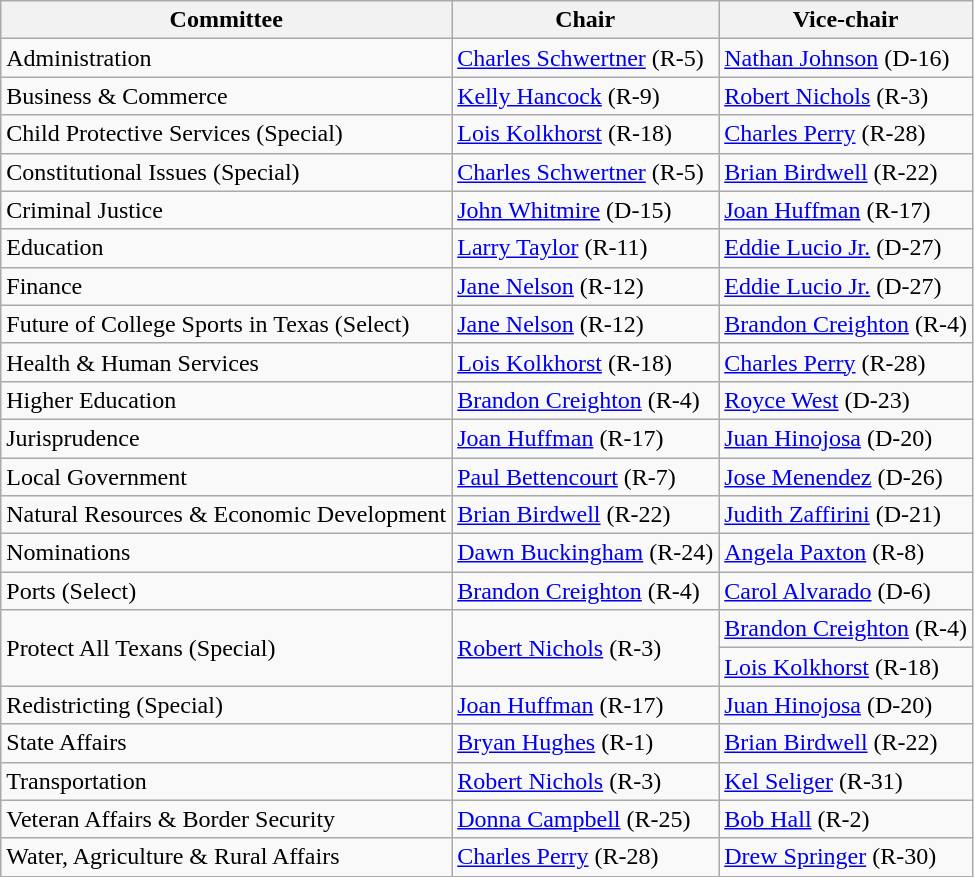<table class="wikitable">
<tr>
<th>Committee</th>
<th>Chair</th>
<th>Vice-chair</th>
</tr>
<tr>
<td>Administration</td>
<td><a href='#'>Charles Schwertner</a> (R-5)</td>
<td><a href='#'>Nathan Johnson</a> (D-16)</td>
</tr>
<tr>
<td>Business & Commerce</td>
<td><a href='#'>Kelly Hancock</a> (R-9)</td>
<td><a href='#'>Robert Nichols</a> (R-3)</td>
</tr>
<tr>
<td>Child Protective Services (Special) </td>
<td><a href='#'>Lois Kolkhorst</a> (R-18)</td>
<td><a href='#'>Charles Perry</a> (R-28)</td>
</tr>
<tr>
<td>Constitutional Issues (Special) </td>
<td><a href='#'>Charles Schwertner</a> (R-5)</td>
<td><a href='#'>Brian Birdwell</a> (R-22)</td>
</tr>
<tr>
<td>Criminal Justice</td>
<td><a href='#'>John Whitmire</a> (D-15)</td>
<td><a href='#'>Joan Huffman</a> (R-17)</td>
</tr>
<tr>
<td>Education</td>
<td><a href='#'>Larry Taylor</a> (R-11)</td>
<td><a href='#'>Eddie Lucio Jr.</a> (D-27)</td>
</tr>
<tr>
<td>Finance</td>
<td><a href='#'>Jane Nelson</a> (R-12)</td>
<td><a href='#'>Eddie Lucio Jr.</a> (D-27)</td>
</tr>
<tr>
<td>Future of College Sports in Texas (Select) </td>
<td><a href='#'>Jane Nelson</a> (R-12)</td>
<td><a href='#'>Brandon Creighton</a> (R-4)</td>
</tr>
<tr>
<td>Health & Human Services</td>
<td><a href='#'>Lois Kolkhorst</a> (R-18)</td>
<td><a href='#'>Charles Perry</a> (R-28)</td>
</tr>
<tr>
<td>Higher Education</td>
<td><a href='#'>Brandon Creighton</a> (R-4)</td>
<td><a href='#'>Royce West</a> (D-23)</td>
</tr>
<tr>
<td>Jurisprudence</td>
<td><a href='#'>Joan Huffman</a> (R-17)</td>
<td><a href='#'>Juan Hinojosa</a> (D-20)</td>
</tr>
<tr>
<td>Local Government</td>
<td><a href='#'>Paul Bettencourt</a> (R-7)</td>
<td><a href='#'>Jose Menendez</a> (D-26)</td>
</tr>
<tr>
<td>Natural Resources & Economic Development</td>
<td><a href='#'>Brian Birdwell</a> (R-22)</td>
<td><a href='#'>Judith Zaffirini</a> (D-21)</td>
</tr>
<tr>
<td>Nominations</td>
<td><a href='#'>Dawn Buckingham</a> (R-24)</td>
<td><a href='#'>Angela Paxton</a> (R-8)</td>
</tr>
<tr>
<td>Ports (Select)</td>
<td><a href='#'>Brandon Creighton</a> (R-4)</td>
<td><a href='#'>Carol Alvarado</a> (D-6)</td>
</tr>
<tr>
<td rowspan="2">Protect All Texans (Special) </td>
<td rowspan="2" ><a href='#'>Robert Nichols</a> (R-3)</td>
<td><a href='#'>Brandon Creighton</a> (R-4)</td>
</tr>
<tr>
<td><a href='#'>Lois Kolkhorst</a> (R-18)</td>
</tr>
<tr>
<td>Redistricting (Special)</td>
<td><a href='#'>Joan Huffman</a> (R-17)</td>
<td><a href='#'>Juan Hinojosa</a> (D-20)</td>
</tr>
<tr>
<td>State Affairs</td>
<td><a href='#'>Bryan Hughes</a> (R-1)</td>
<td><a href='#'>Brian Birdwell</a> (R-22)</td>
</tr>
<tr>
<td>Transportation</td>
<td><a href='#'>Robert Nichols</a> (R-3)</td>
<td><a href='#'>Kel Seliger</a> (R-31)</td>
</tr>
<tr>
<td>Veteran Affairs & Border Security</td>
<td><a href='#'>Donna Campbell</a> (R-25)</td>
<td><a href='#'>Bob Hall</a> (R-2)</td>
</tr>
<tr>
<td>Water, Agriculture & Rural Affairs</td>
<td><a href='#'>Charles Perry</a> (R-28)</td>
<td><a href='#'>Drew Springer</a> (R-30)</td>
</tr>
</table>
